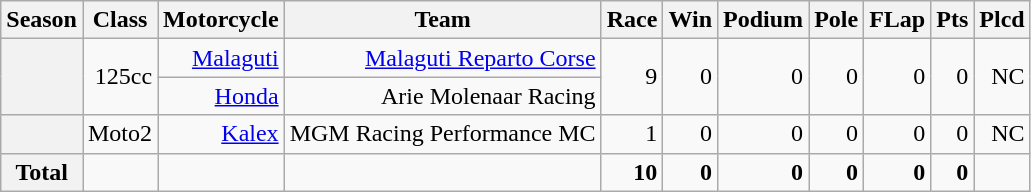<table class="wikitable" style="text-align:right">
<tr>
<th>Season</th>
<th>Class</th>
<th>Motorcycle</th>
<th>Team</th>
<th>Race</th>
<th>Win</th>
<th>Podium</th>
<th>Pole</th>
<th>FLap</th>
<th>Pts</th>
<th>Plcd</th>
</tr>
<tr>
<th rowspan=2></th>
<td rowspan=2>125cc</td>
<td><a href='#'>Malaguti</a></td>
<td><a href='#'>Malaguti Reparto Corse</a></td>
<td rowspan=2>9</td>
<td rowspan=2>0</td>
<td rowspan=2>0</td>
<td rowspan=2>0</td>
<td rowspan=2>0</td>
<td rowspan=2>0</td>
<td rowspan=2>NC</td>
</tr>
<tr>
<td><a href='#'>Honda</a></td>
<td>Arie Molenaar Racing</td>
</tr>
<tr>
<th></th>
<td>Moto2</td>
<td><a href='#'>Kalex</a></td>
<td>MGM Racing Performance MC</td>
<td>1</td>
<td>0</td>
<td>0</td>
<td>0</td>
<td>0</td>
<td>0</td>
<td>NC</td>
</tr>
<tr>
<th>Total</th>
<td></td>
<td></td>
<td></td>
<td><strong>10</strong></td>
<td><strong>0</strong></td>
<td><strong>0</strong></td>
<td><strong>0</strong></td>
<td><strong>0</strong></td>
<td><strong>0</strong></td>
<td></td>
</tr>
</table>
